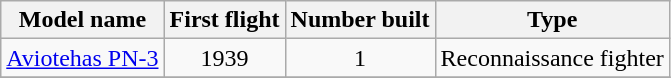<table class="wikitable sortable">
<tr>
<th>Model name</th>
<th>First flight</th>
<th>Number built</th>
<th>Type</th>
</tr>
<tr>
<td style="text-align:left;"><a href='#'>Aviotehas PN-3</a></td>
<td style="text-align:center;">1939</td>
<td style="text-align:center;">1</td>
<td style="text-align:left;">Reconnaissance fighter</td>
</tr>
<tr>
</tr>
</table>
